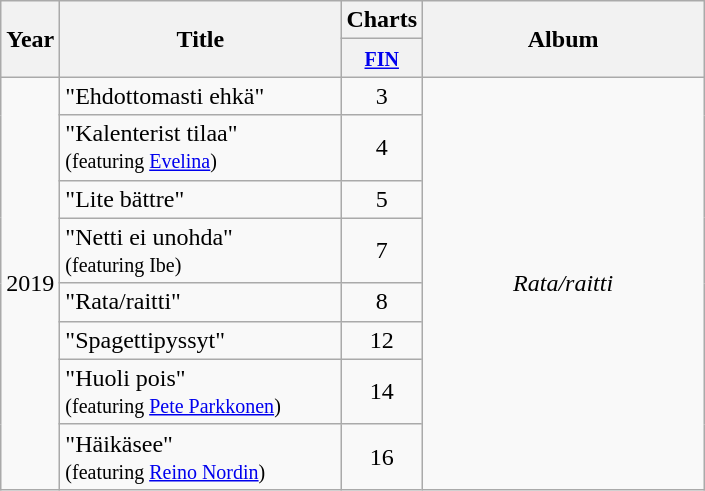<table class="wikitable">
<tr>
<th align="center" rowspan="2">Year</th>
<th align="center" rowspan="2" width="180">Title</th>
<th align="center" colspan="1">Charts</th>
<th align="center" rowspan="2" width="180">Album</th>
</tr>
<tr>
<th width="20"><small><a href='#'>FIN</a></small><br></th>
</tr>
<tr>
<td align="center" rowspan="8">2019</td>
<td>"Ehdottomasti ehkä"</td>
<td align="center">3</td>
<td align="center" rowspan="8"><em>Rata/raitti</em></td>
</tr>
<tr>
<td>"Kalenterist tilaa" <br><small>(featuring <a href='#'>Evelina</a>)</small></td>
<td align="center">4</td>
</tr>
<tr>
<td>"Lite bättre"</td>
<td align="center">5</td>
</tr>
<tr>
<td>"Netti ei unohda" <br><small>(featuring Ibe)</small></td>
<td align="center">7</td>
</tr>
<tr>
<td>"Rata/raitti"</td>
<td align="center">8</td>
</tr>
<tr>
<td>"Spagettipyssyt"</td>
<td align="center">12</td>
</tr>
<tr>
<td>"Huoli pois" <br><small>(featuring <a href='#'>Pete Parkkonen</a>)</small></td>
<td align="center">14</td>
</tr>
<tr>
<td>"Häikäsee" <br><small>(featuring <a href='#'>Reino Nordin</a>)</small></td>
<td align="center">16</td>
</tr>
</table>
